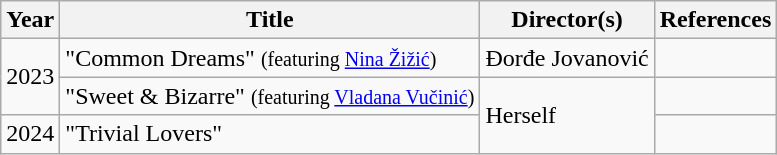<table class="wikitable">
<tr>
<th>Year</th>
<th>Title</th>
<th>Director(s)</th>
<th>References</th>
</tr>
<tr>
<td rowspan="2">2023</td>
<td>"Common Dreams" <small>(featuring <a href='#'>Nina Žižić</a>)</small></td>
<td>Đorđe Jovanović</td>
<td></td>
</tr>
<tr>
<td>"Sweet & Bizarre" <small>(featuring <a href='#'>Vladana Vučinić</a>)</small></td>
<td rowspan="2">Herself</td>
<td></td>
</tr>
<tr>
<td>2024</td>
<td>"Trivial Lovers"</td>
<td></td>
</tr>
</table>
